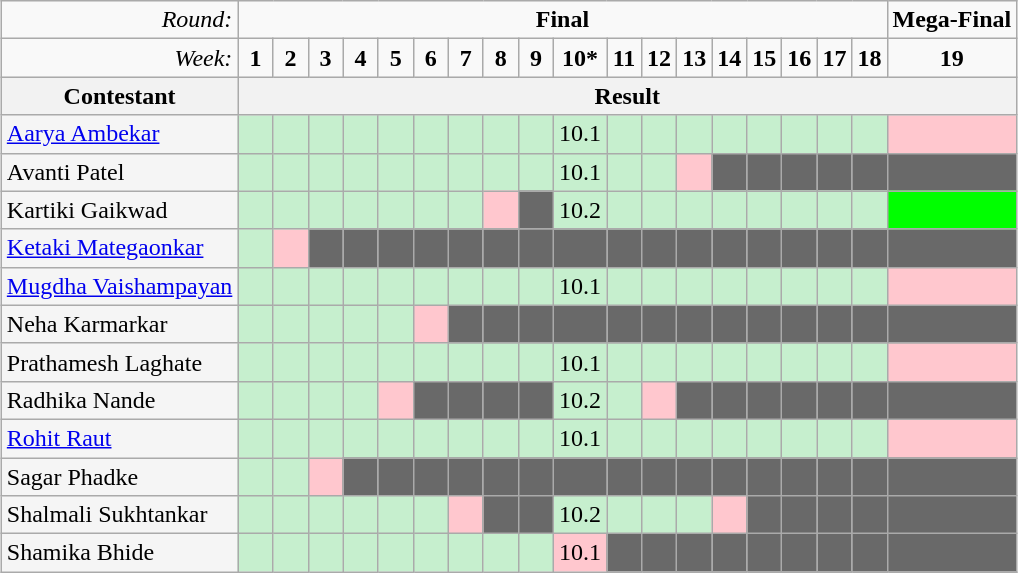<table class="wikitable" style="margin:1em auto;">
<tr>
<td align="right"><em>Round:</em></td>
<td align="center" colspan="18"><strong>Final</strong></td>
<td align="center"><strong>Mega-Final</strong></td>
</tr>
<tr>
<td align="right"><em>Week:</em></td>
<td align="center"><strong>1</strong></td>
<td align="center"><strong>2</strong></td>
<td align="center"><strong>3</strong></td>
<td align="center"><strong>4</strong></td>
<td align="center"><strong>5</strong></td>
<td align="center"><strong>6</strong></td>
<td align="center"><strong>7</strong></td>
<td align="center"><strong>8</strong></td>
<td align="center"><strong>9</strong></td>
<td align="center"><strong>10*</strong></td>
<td align="center"><strong>11</strong></td>
<td align="center"><strong>12</strong></td>
<td align="center"><strong>13</strong></td>
<td align="center"><strong>14</strong></td>
<td align="center"><strong>15</strong></td>
<td align="center"><strong>16</strong></td>
<td align="center"><strong>17</strong></td>
<td align="center"><strong>18</strong></td>
<td align="center"><strong>19</strong></td>
</tr>
<tr>
<th align="center">Contestant</th>
<th align="center" colspan="19">Result</th>
</tr>
<tr>
<td style="background:whitesmoke"><a href='#'>Aarya Ambekar</a></td>
<td style="background:#c6efce;">    </td>
<td style="background:#c6efce;">    </td>
<td style="background:#c6efce;">    </td>
<td style="background:#c6efce;">    </td>
<td style="background:#c6efce;">    </td>
<td style="background:#c6efce;">    </td>
<td style="background:#c6efce;">    </td>
<td style="background:#c6efce;">    </td>
<td style="background:#c6efce;">    </td>
<td style="background:#c6efce;">10.1</td>
<td style="background:#c6efce;">    </td>
<td style="background:#c6efce;">    </td>
<td style="background:#c6efce;">    </td>
<td style="background:#c6efce;">    </td>
<td style="background:#c6efce;">    </td>
<td style="background:#c6efce;">    </td>
<td style="background:#c6efce;">    </td>
<td style="background:#c6efce;">    </td>
<td style="background:#ffc7ce;">    </td>
</tr>
<tr>
<td style="background:whitesmoke">Avanti Patel</td>
<td style="background:#c6efce;">    </td>
<td style="background:#c6efce;">    </td>
<td style="background:#c6efce;">    </td>
<td style="background:#c6efce;">    </td>
<td style="background:#c6efce;">    </td>
<td style="background:#c6efce;">    </td>
<td style="background:#c6efce;">    </td>
<td style="background:#c6efce;">    </td>
<td style="background:#c6efce;">    </td>
<td style="background:#c6efce;">10.1</td>
<td style="background:#c6efce;">    </td>
<td style="background:#c6efce;">    </td>
<td style="background:#ffc7ce;">    </td>
<td style="background:#696969">    </td>
<td style="background:#696969;">    </td>
<td style="background:#696969;">    </td>
<td style="background:#696969;">    </td>
<td style="background:#696969;">    </td>
<td style="background:#696969;">    </td>
</tr>
<tr>
<td style="background:whitesmoke">Kartiki Gaikwad</td>
<td style="background:#c6efce;">    </td>
<td style="background:#c6efce;">    </td>
<td style="background:#c6efce;">    </td>
<td style="background:#c6efce;">    </td>
<td style="background:#c6efce;">    </td>
<td style="background:#c6efce;">    </td>
<td style="background:#c6efce;">    </td>
<td style="background:#ffc7ce;">    </td>
<td style="background:#696969;">    </td>
<td style="background:#c6efce;">10.2</td>
<td style="background:#c6efce;">    </td>
<td style="background:#c6efce;">    </td>
<td style="background:#c6efce;">    </td>
<td style="background:#c6efce">    </td>
<td style="background:#c6efce;">    </td>
<td style="background:#c6efce;">    </td>
<td style="background:#c6efce;">    </td>
<td style="background:#c6efce;">    </td>
<td style="background:#00ff00;">    </td>
</tr>
<tr>
<td style="background:whitesmoke"><a href='#'>Ketaki Mategaonkar</a></td>
<td style="background:#c6efce;">    </td>
<td style="background:#ffc7ce;">    </td>
<td style="background:#696969;">    </td>
<td style="background:#696969;">    </td>
<td style="background:#696969;">    </td>
<td style="background:#696969;">    </td>
<td style="background:#696969;">    </td>
<td style="background:#696969;">    </td>
<td style="background:#696969;">    </td>
<td style="background:#696969;">    </td>
<td style="background:#696969;">    </td>
<td style="background:#696969;">    </td>
<td style="background:#696969;">    </td>
<td style="background:#696969;">    </td>
<td style="background:#696969;">    </td>
<td style="background:#696969;">    </td>
<td style="background:#696969;">    </td>
<td style="background:#696969;">    </td>
<td style="background:#696969;">    </td>
</tr>
<tr>
<td style="background:whitesmoke"><a href='#'>Mugdha Vaishampayan</a></td>
<td style="background:#c6efce;">    </td>
<td style="background:#c6efce;">    </td>
<td style="background:#c6efce;">    </td>
<td style="background:#c6efce;">    </td>
<td style="background:#c6efce;">    </td>
<td style="background:#c6efce;">    </td>
<td style="background:#c6efce;">    </td>
<td style="background:#c6efce;">    </td>
<td style="background:#c6efce;">    </td>
<td style="background:#c6efce;">10.1</td>
<td style="background:#c6efce;">    </td>
<td style="background:#c6efce;">    </td>
<td style="background:#c6efce;">    </td>
<td style="background:#c6efce">    </td>
<td style="background:#c6efce;">    </td>
<td style="background:#c6efce;">    </td>
<td style="background:#c6efce;">    </td>
<td style="background:#c6efce;">    </td>
<td style="background:#ffc7ce;">    </td>
</tr>
<tr>
<td style="background:whitesmoke">Neha Karmarkar</td>
<td style="background:#c6efce;">    </td>
<td style="background:#c6efce;">    </td>
<td style="background:#c6efce;">    </td>
<td style="background:#c6efce;">    </td>
<td style="background:#c6efce;">    </td>
<td style="background:#ffc7ce;">    </td>
<td style="background:#696969;">    </td>
<td style="background:#696969;">    </td>
<td style="background:#696969;">    </td>
<td style="background:#696969;">    </td>
<td style="background:#696969;">    </td>
<td style="background:#696969;">    </td>
<td style="background:#696969;">    </td>
<td style="background:#696969;">    </td>
<td style="background:#696969;">    </td>
<td style="background:#696969;">    </td>
<td style="background:#696969;">    </td>
<td style="background:#696969;">    </td>
<td style="background:#696969;">    </td>
</tr>
<tr>
<td style="background:whitesmoke">Prathamesh Laghate</td>
<td style="background:#c6efce;">    </td>
<td style="background:#c6efce;">    </td>
<td style="background:#c6efce;">    </td>
<td style="background:#c6efce;">    </td>
<td style="background:#c6efce;">    </td>
<td style="background:#c6efce;">    </td>
<td style="background:#c6efce;">    </td>
<td style="background:#c6efce;">    </td>
<td style="background:#c6efce;">    </td>
<td style="background:#c6efce;">10.1</td>
<td style="background:#c6efce;">    </td>
<td style="background:#c6efce;">    </td>
<td style="background:#c6efce;">    </td>
<td style="background:#c6efce">    </td>
<td style="background:#c6efce;">    </td>
<td style="background:#c6efce;">    </td>
<td style="background:#c6efce;">    </td>
<td style="background:#c6efce;">    </td>
<td style="background:#ffc7ce;">    </td>
</tr>
<tr>
<td style="background:whitesmoke">Radhika Nande</td>
<td style="background:#c6efce;">    </td>
<td style="background:#c6efce;">    </td>
<td style="background:#c6efce;">    </td>
<td style="background:#c6efce;">    </td>
<td style="background:#ffc7ce;">    </td>
<td style="background:#696969;">    </td>
<td style="background:#696969;">    </td>
<td style="background:#696969;">    </td>
<td style="background:#696969;">    </td>
<td style="background:#c6efce;">10.2</td>
<td style="background:#c6efce;">    </td>
<td style="background:#ffc7ce;">    </td>
<td style="background:#696969;">    </td>
<td style="background:#696969">    </td>
<td style="background:#696969;">    </td>
<td style="background:#696969;">    </td>
<td style="background:#696969;">    </td>
<td style="background:#696969;">    </td>
<td style="background:#696969;">    </td>
</tr>
<tr>
<td style="background:whitesmoke"><a href='#'>Rohit Raut</a></td>
<td style="background:#c6efce;">    </td>
<td style="background:#c6efce;">    </td>
<td style="background:#c6efce;">    </td>
<td style="background:#c6efce;">    </td>
<td style="background:#c6efce;">    </td>
<td style="background:#c6efce;">    </td>
<td style="background:#c6efce;">    </td>
<td style="background:#c6efce;">    </td>
<td style="background:#c6efce;">    </td>
<td style="background:#c6efce;">10.1</td>
<td style="background:#c6efce;">    </td>
<td style="background:#c6efce;">    </td>
<td style="background:#c6efce;">    </td>
<td style="background:#c6efce">    </td>
<td style="background:#c6efce;">    </td>
<td style="background:#c6efce;">    </td>
<td style="background:#c6efce;">    </td>
<td style="background:#c6efce;">    </td>
<td style="background:#ffc7ce;">    </td>
</tr>
<tr>
<td style="background:whitesmoke">Sagar Phadke</td>
<td style="background:#c6efce;">    </td>
<td style="background:#c6efce;">    </td>
<td style="background:#ffc7ce;">    </td>
<td style="background:#696969;">    </td>
<td style="background:#696969;">    </td>
<td style="background:#696969;">    </td>
<td style="background:#696969;">    </td>
<td style="background:#696969;">    </td>
<td style="background:#696969;">    </td>
<td style="background:#696969;">    </td>
<td style="background:#696969;">    </td>
<td style="background:#696969;">    </td>
<td style="background:#696969;">    </td>
<td style="background:#696969;">    </td>
<td style="background:#696969;">    </td>
<td style="background:#696969;">    </td>
<td style="background:#696969;">    </td>
<td style="background:#696969;">    </td>
<td style="background:#696969;">    </td>
</tr>
<tr>
<td style="background:whitesmoke">Shalmali Sukhtankar</td>
<td style="background:#c6efce;">    </td>
<td style="background:#c6efce;">    </td>
<td style="background:#c6efce;">    </td>
<td style="background:#c6efce;">    </td>
<td style="background:#c6efce;">    </td>
<td style="background:#c6efce;">    </td>
<td style="background:#ffc7ce;">    </td>
<td style="background:#696969;">    </td>
<td style="background:#696969;">    </td>
<td style="background:#c6efce;">10.2</td>
<td style="background:#c6efce;">    </td>
<td style="background:#c6efce;">    </td>
<td style="background:#c6efce;">    </td>
<td style="background:#ffc7ce">    </td>
<td style="background:#696969;">    </td>
<td style="background:#696969;">    </td>
<td style="background:#696969;">    </td>
<td style="background:#696969;">    </td>
<td style="background:#696969;">    </td>
</tr>
<tr>
<td style="background:whitesmoke">Shamika Bhide</td>
<td style="background:#c6efce;">    </td>
<td style="background:#c6efce;">    </td>
<td style="background:#c6efce;">    </td>
<td style="background:#c6efce;">    </td>
<td style="background:#c6efce;">    </td>
<td style="background:#c6efce;">    </td>
<td style="background:#c6efce;">    </td>
<td style="background:#c6efce;">    </td>
<td style="background:#c6efce;">    </td>
<td style="background:#ffc7ce;">10.1</td>
<td style="background:#696969;">    </td>
<td style="background:#696969;">    </td>
<td style="background:#696969;">    </td>
<td style="background:#696969;">    </td>
<td style="background:#696969;">    </td>
<td style="background:#696969;">    </td>
<td style="background:#696969;">    </td>
<td style="background:#696969;">    </td>
<td style="background:#696969;">    </td>
</tr>
</table>
